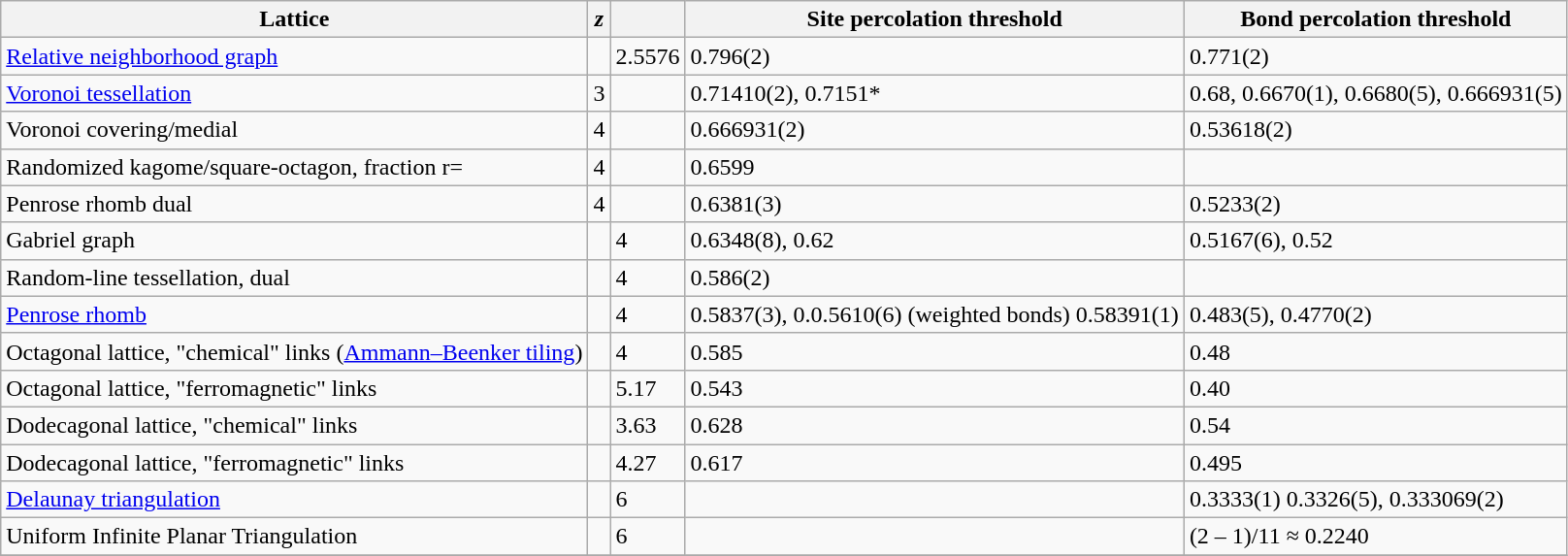<table class="wikitable">
<tr>
<th>Lattice</th>
<th><em>z</em></th>
<th></th>
<th>Site percolation threshold</th>
<th>Bond percolation threshold</th>
</tr>
<tr>
<td><a href='#'>Relative neighborhood graph</a></td>
<td></td>
<td>2.5576</td>
<td>0.796(2)</td>
<td>0.771(2)</td>
</tr>
<tr>
<td><a href='#'>Voronoi tessellation</a></td>
<td>3</td>
<td></td>
<td>0.71410(2), 0.7151*</td>
<td>0.68, 0.6670(1), 0.6680(5), 0.666931(5)</td>
</tr>
<tr>
<td>Voronoi covering/medial</td>
<td>4</td>
<td></td>
<td>0.666931(2)</td>
<td>0.53618(2)</td>
</tr>
<tr>
<td>Randomized kagome/square-octagon, fraction r=</td>
<td>4</td>
<td></td>
<td>0.6599</td>
<td></td>
</tr>
<tr>
<td>Penrose rhomb dual</td>
<td>4</td>
<td></td>
<td>0.6381(3)</td>
<td>0.5233(2)</td>
</tr>
<tr>
<td>Gabriel graph</td>
<td></td>
<td>4</td>
<td>0.6348(8), 0.62</td>
<td>0.5167(6), 0.52</td>
</tr>
<tr>
<td>Random-line tessellation, dual</td>
<td></td>
<td>4</td>
<td>0.586(2)</td>
<td></td>
</tr>
<tr>
<td><a href='#'>Penrose rhomb</a></td>
<td></td>
<td>4</td>
<td>0.5837(3), 0.0.5610(6) (weighted bonds) 0.58391(1)</td>
<td>0.483(5), 0.4770(2)</td>
</tr>
<tr>
<td>Octagonal lattice, "chemical" links (<a href='#'>Ammann–Beenker tiling</a>)</td>
<td></td>
<td>4</td>
<td>0.585</td>
<td>0.48</td>
</tr>
<tr>
<td>Octagonal lattice, "ferromagnetic" links</td>
<td></td>
<td>5.17</td>
<td>0.543</td>
<td>0.40</td>
</tr>
<tr>
<td>Dodecagonal lattice, "chemical" links</td>
<td></td>
<td>3.63</td>
<td>0.628</td>
<td>0.54</td>
</tr>
<tr>
<td>Dodecagonal lattice, "ferromagnetic" links</td>
<td></td>
<td>4.27</td>
<td>0.617</td>
<td>0.495</td>
</tr>
<tr>
<td><a href='#'>Delaunay triangulation</a></td>
<td></td>
<td>6</td>
<td></td>
<td>0.3333(1) 0.3326(5), 0.333069(2)</td>
</tr>
<tr>
<td>Uniform Infinite Planar Triangulation</td>
<td></td>
<td>6</td>
<td></td>
<td>(2 – 1)/11 ≈ 0.2240</td>
</tr>
<tr>
</tr>
</table>
